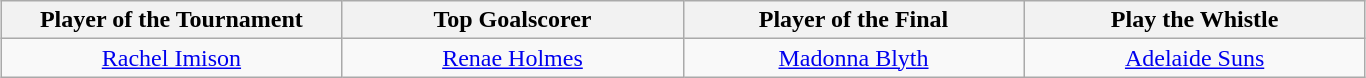<table class=wikitable style="margin:auto; text-align:center">
<tr>
<th style="width: 220px;">Player of the Tournament</th>
<th style="width: 220px;">Top Goalscorer</th>
<th style="width: 220px;">Player of the Final</th>
<th style="width: 220px;">Play the Whistle</th>
</tr>
<tr>
<td> <a href='#'>Rachel Imison</a></td>
<td> <a href='#'>Renae Holmes</a></td>
<td> <a href='#'>Madonna Blyth</a></td>
<td> <a href='#'>Adelaide Suns</a></td>
</tr>
</table>
